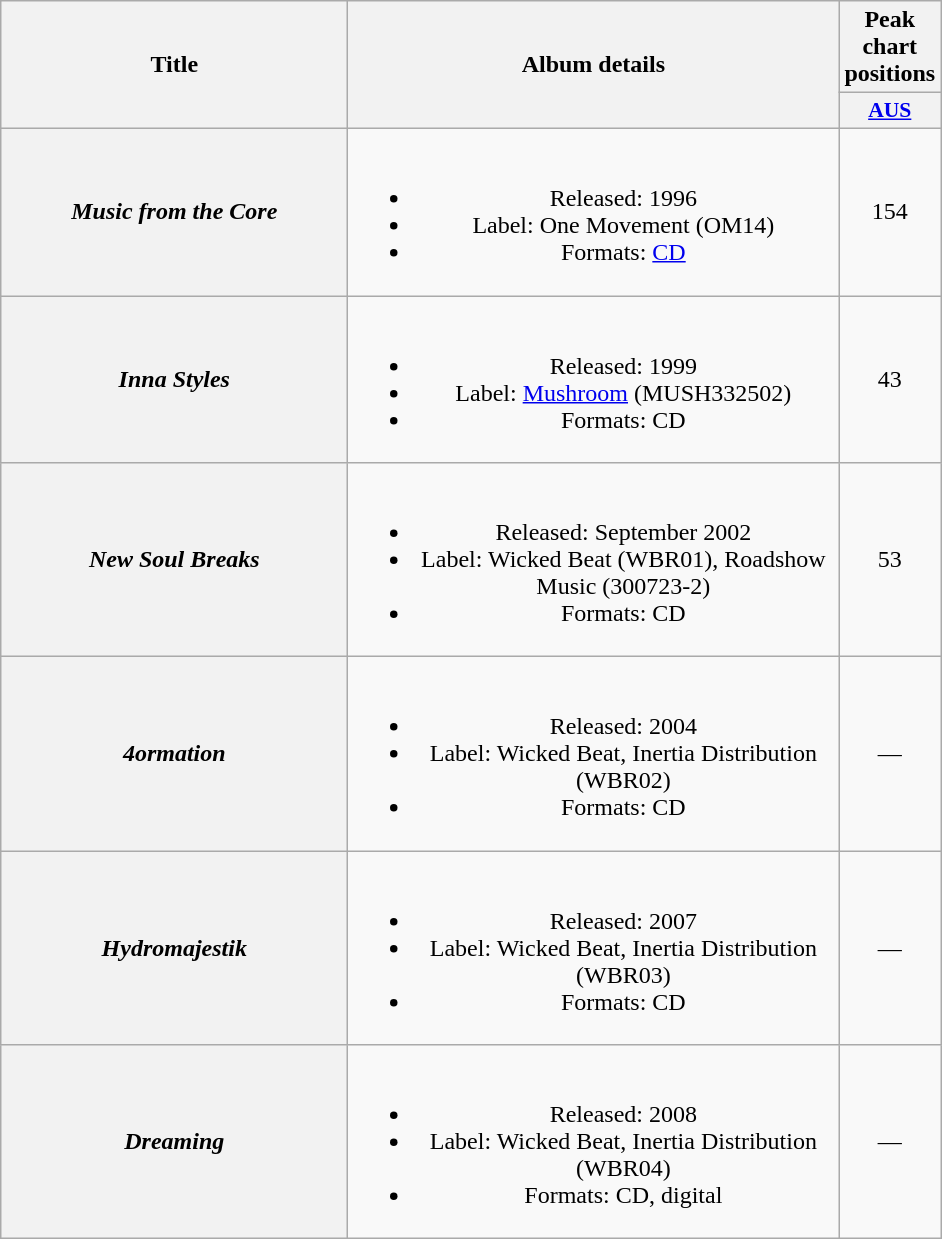<table class="wikitable plainrowheaders" style="text-align:center;">
<tr>
<th scope="col" rowspan="2" style="width:14em;">Title</th>
<th scope="col" rowspan="2" style="width:20em;">Album details</th>
<th scope="col" colspan="1">Peak chart positions</th>
</tr>
<tr>
<th scope="col" style="width:3em;font-size:90%;"><a href='#'>AUS</a><br></th>
</tr>
<tr>
<th scope="row"><em>Music from the Core</em></th>
<td><br><ul><li>Released: 1996</li><li>Label: One Movement (OM14)</li><li>Formats: <a href='#'>CD</a></li></ul></td>
<td>154</td>
</tr>
<tr>
<th scope="row"><em>Inna Styles</em></th>
<td><br><ul><li>Released: 1999</li><li>Label: <a href='#'>Mushroom</a> (MUSH332502)</li><li>Formats: CD</li></ul></td>
<td>43</td>
</tr>
<tr>
<th scope="row"><em>New Soul Breaks</em></th>
<td><br><ul><li>Released: September 2002</li><li>Label: Wicked Beat (WBR01), Roadshow Music (300723-2)</li><li>Formats: CD</li></ul></td>
<td>53</td>
</tr>
<tr>
<th scope="row"><em>4ormation</em></th>
<td><br><ul><li>Released: 2004</li><li>Label: Wicked Beat, Inertia Distribution (WBR02)</li><li>Formats: CD</li></ul></td>
<td>—</td>
</tr>
<tr>
<th scope="row"><em>Hydromajestik</em></th>
<td><br><ul><li>Released: 2007</li><li>Label: Wicked Beat, Inertia Distribution (WBR03)</li><li>Formats: CD</li></ul></td>
<td>—</td>
</tr>
<tr>
<th scope="row"><em>Dreaming</em></th>
<td><br><ul><li>Released: 2008</li><li>Label: Wicked Beat, Inertia Distribution (WBR04)</li><li>Formats: CD, digital</li></ul></td>
<td>—</td>
</tr>
</table>
